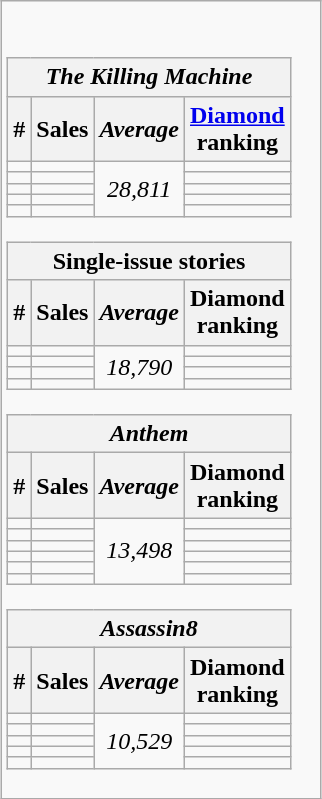<table class="wikitable" style="margin: 1em auto 1em auto; text-align: center;">
<tr>
<td> <div><br>
<table class="wikitable" style="text-align:center">
<tr>
<th scope="col" colspan="4"><em>The Killing Machine</em></th>
</tr>
<tr>
<th scope=col>#</th>
<th scope=col>Sales</th>
<th scope=col><em>Average</em></th>
<th scope=col><a href='#'>Diamond</a><br>ranking</th>
</tr>
<tr>
<td></td>
<td></td>
<td rowspan=5><em>28,811</em></td>
<td></td>
</tr>
<tr>
<td></td>
<td></td>
<td></td>
</tr>
<tr>
<td></td>
<td></td>
<td></td>
</tr>
<tr>
<td></td>
<td></td>
<td></td>
</tr>
<tr>
<td></td>
<td></td>
<td></td>
</tr>
</table>
<table class="wikitable" style="text-align:center">
<tr>
<th scope="col" colspan="4">Single-issue stories</th>
</tr>
<tr>
<th scope=col>#</th>
<th scope=col>Sales</th>
<th scope=col><em>Average</em></th>
<th scope=col>Diamond<br>ranking</th>
</tr>
<tr>
<td></td>
<td></td>
<td rowspan=4><em>18,790</em></td>
<td></td>
</tr>
<tr>
<td></td>
<td></td>
<td></td>
</tr>
<tr>
<td></td>
<td></td>
<td></td>
</tr>
<tr>
<td></td>
<td></td>
<td></td>
</tr>
</table>
<table class="wikitable" style="text-align:center">
<tr>
<th scope="col" colspan="4"><em>Anthem</em></th>
</tr>
<tr>
<th scope=col>#</th>
<th scope=col>Sales</th>
<th scope=col><em>Average</em></th>
<th scope=col>Diamond<br>ranking</th>
</tr>
<tr>
<td></td>
<td></td>
<td rowspan=6><em>13,498</em></td>
<td></td>
</tr>
<tr>
<td></td>
<td></td>
<td></td>
</tr>
<tr>
<td></td>
<td></td>
<td></td>
</tr>
<tr>
<td></td>
<td></td>
<td></td>
</tr>
<tr>
<td></td>
<td></td>
<td></td>
</tr>
<tr>
<td></td>
<td></td>
<td></td>
</tr>
</table>
<table class="wikitable" style="text-align:center">
<tr>
<th scope="col" colspan="4"><em>Assassin8</em></th>
</tr>
<tr>
<th scope=col>#</th>
<th scope=col>Sales</th>
<th scope=col><em>Average</em></th>
<th scope=col>Diamond<br>ranking</th>
</tr>
<tr>
<td></td>
<td></td>
<td rowspan=5><em>10,529</em></td>
<td></td>
</tr>
<tr>
<td></td>
<td></td>
<td></td>
</tr>
<tr>
<td></td>
<td></td>
<td></td>
</tr>
<tr>
<td></td>
<td></td>
<td></td>
</tr>
<tr>
<td></td>
<td></td>
<td></td>
</tr>
</table>
</div>
</td>
</tr>
</table>
